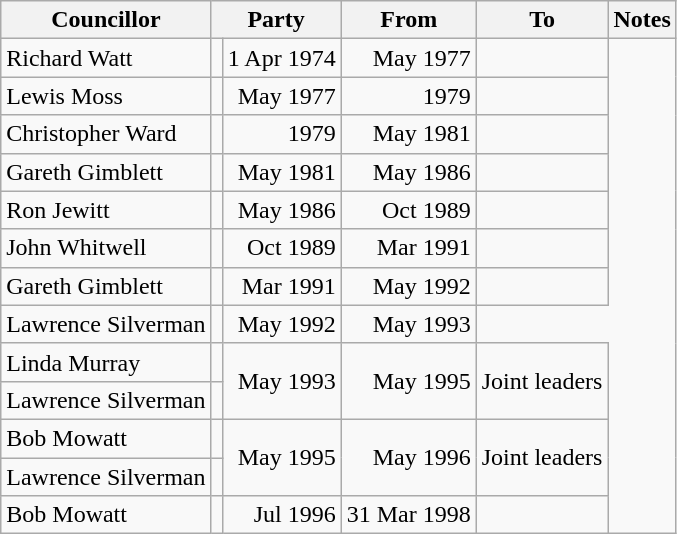<table class=wikitable>
<tr>
<th>Councillor</th>
<th colspan=2>Party</th>
<th>From</th>
<th>To</th>
<th>Notes</th>
</tr>
<tr>
<td>Richard Watt</td>
<td></td>
<td align=right>1 Apr 1974</td>
<td align=right>May 1977</td>
<td></td>
</tr>
<tr>
<td>Lewis Moss</td>
<td></td>
<td align=right>May 1977</td>
<td align=right>1979</td>
<td></td>
</tr>
<tr>
<td>Christopher Ward</td>
<td></td>
<td align=right>1979</td>
<td align=right>May 1981</td>
<td></td>
</tr>
<tr>
<td>Gareth Gimblett</td>
<td></td>
<td align=right>May 1981</td>
<td align=right>May 1986</td>
<td></td>
</tr>
<tr>
<td>Ron Jewitt</td>
<td></td>
<td align=right>May 1986</td>
<td align=right>Oct 1989</td>
<td></td>
</tr>
<tr>
<td>John Whitwell</td>
<td></td>
<td align=right>Oct 1989</td>
<td align=right>Mar 1991</td>
<td></td>
</tr>
<tr>
<td>Gareth Gimblett</td>
<td></td>
<td align=right>Mar 1991</td>
<td align=right>May 1992</td>
<td></td>
</tr>
<tr>
<td>Lawrence Silverman</td>
<td></td>
<td align=right>May 1992</td>
<td align=right>May 1993</td>
</tr>
<tr>
<td>Linda Murray</td>
<td></td>
<td rowspan=2 align=right>May 1993</td>
<td rowspan=2 align=right>May 1995</td>
<td rowspan=2>Joint leaders</td>
</tr>
<tr>
<td>Lawrence Silverman</td>
<td></td>
</tr>
<tr>
<td>Bob Mowatt</td>
<td></td>
<td rowspan=2 align=right>May 1995</td>
<td rowspan=2 align=right>May 1996</td>
<td rowspan=2>Joint leaders</td>
</tr>
<tr>
<td>Lawrence Silverman</td>
<td></td>
</tr>
<tr>
<td>Bob Mowatt</td>
<td></td>
<td align=right>Jul 1996</td>
<td align=right>31 Mar 1998</td>
<td></td>
</tr>
</table>
